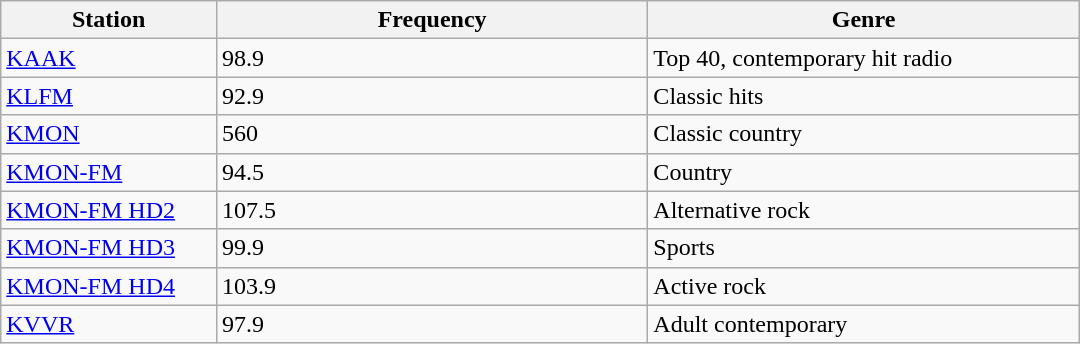<table class="wikitable" style="width:45em;">
<tr>
<th style="width:20%">Station</th>
<th style="width:40%">Frequency</th>
<th style="width:40%">Genre</th>
</tr>
<tr>
<td><a href='#'>KAAK</a></td>
<td>98.9</td>
<td>Top 40, contemporary hit radio</td>
</tr>
<tr>
<td><a href='#'>KLFM</a></td>
<td>92.9</td>
<td>Classic hits</td>
</tr>
<tr>
<td><a href='#'>KMON</a></td>
<td>560</td>
<td>Classic country</td>
</tr>
<tr>
<td><a href='#'>KMON-FM</a></td>
<td>94.5</td>
<td>Country</td>
</tr>
<tr>
<td><a href='#'>KMON-FM HD2</a></td>
<td>107.5</td>
<td>Alternative rock</td>
</tr>
<tr>
<td><a href='#'>KMON-FM HD3</a></td>
<td>99.9</td>
<td>Sports</td>
</tr>
<tr>
<td><a href='#'>KMON-FM HD4</a></td>
<td>103.9</td>
<td>Active rock</td>
</tr>
<tr>
<td><a href='#'>KVVR</a></td>
<td>97.9</td>
<td>Adult contemporary</td>
</tr>
</table>
